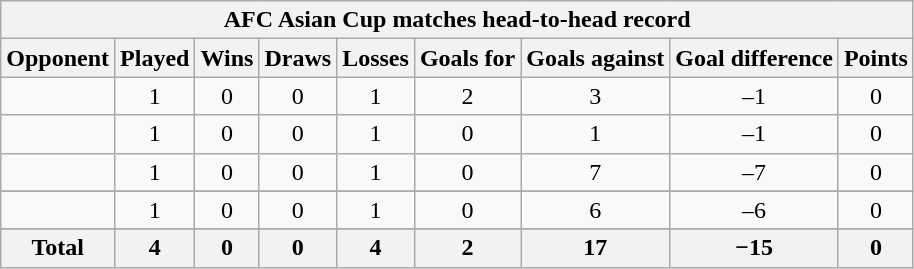<table class="wikitable sortable" style="text-align: center;">
<tr>
<th colspan=9>AFC Asian Cup matches head-to-head record</th>
</tr>
<tr>
<th>Opponent</th>
<th>Played</th>
<th>Wins</th>
<th>Draws</th>
<th>Losses</th>
<th>Goals for</th>
<th>Goals against</th>
<th>Goal difference</th>
<th>Points</th>
</tr>
<tr>
<td align="left"></td>
<td>1</td>
<td>0</td>
<td>0</td>
<td>1</td>
<td>2</td>
<td>3</td>
<td>–1</td>
<td>0</td>
</tr>
<tr>
<td align="left"></td>
<td>1</td>
<td>0</td>
<td>0</td>
<td>1</td>
<td>0</td>
<td>1</td>
<td>–1</td>
<td>0</td>
</tr>
<tr>
<td align="left"></td>
<td>1</td>
<td>0</td>
<td>0</td>
<td>1</td>
<td>0</td>
<td>7</td>
<td>–7</td>
<td>0</td>
</tr>
<tr>
</tr>
<tr>
<td align="left"></td>
<td>1</td>
<td>0</td>
<td>0</td>
<td>1</td>
<td>0</td>
<td>6</td>
<td>–6</td>
<td>0</td>
</tr>
<tr>
</tr>
<tr>
<th>Total</th>
<th>4</th>
<th>0</th>
<th>0</th>
<th>4</th>
<th>2</th>
<th>17</th>
<th>−15</th>
<th>0</th>
</tr>
</table>
